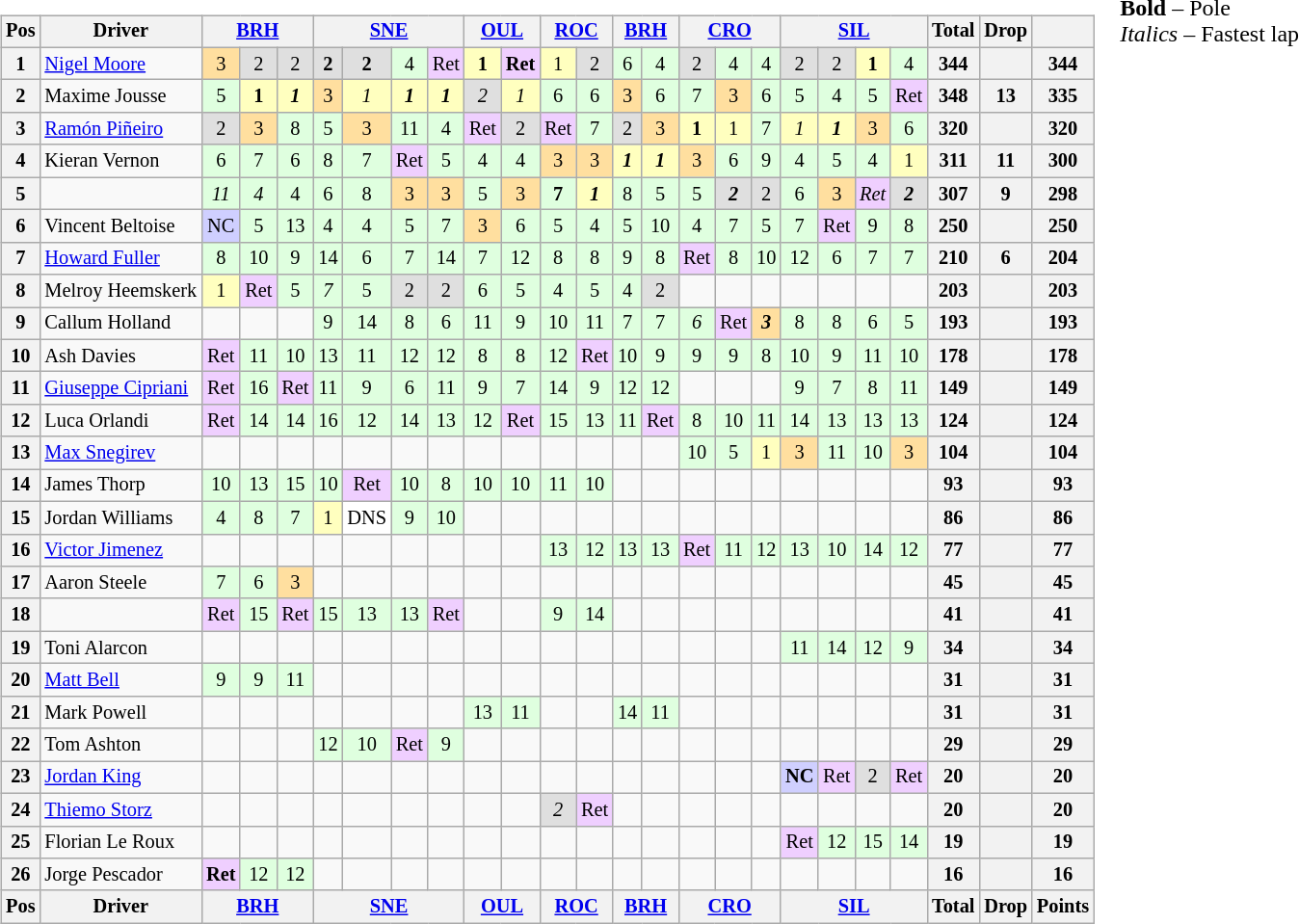<table>
<tr>
<td><br><table class="wikitable" style="font-size:85%; text-align:center">
<tr style="background:#f9f9f9" valign="top">
<th valign="middle">Pos</th>
<th valign="middle">Driver</th>
<th colspan=3><a href='#'>BRH</a></th>
<th colspan=4><a href='#'>SNE</a></th>
<th colspan=2><a href='#'>OUL</a></th>
<th colspan=2><a href='#'>ROC</a></th>
<th colspan=2><a href='#'>BRH</a></th>
<th colspan=3><a href='#'>CRO</a></th>
<th colspan=4><a href='#'>SIL</a></th>
<th valign="middle">Total</th>
<th valign="middle">Drop</th>
<th valign="middle"></th>
</tr>
<tr>
<th>1</th>
<td align="left"> <a href='#'>Nigel Moore</a></td>
<td style="background:#FFDF9F;">3</td>
<td style="background:#DFDFDF;">2</td>
<td style="background:#DFDFDF;">2</td>
<td style="background:#DFDFDF;"><strong>2</strong></td>
<td style="background:#DFDFDF;"><strong>2</strong></td>
<td style="background:#DFFFDF;">4</td>
<td style="background:#EFCFFF;">Ret</td>
<td style="background:#FFFFBF;"><strong>1</strong></td>
<td style="background:#EFCFFF;"><strong>Ret</strong></td>
<td style="background:#FFFFBF;">1</td>
<td style="background:#DFDFDF;">2</td>
<td style="background:#DFFFDF;">6</td>
<td style="background:#DFFFDF;">4</td>
<td style="background:#DFDFDF;">2</td>
<td style="background:#DFFFDF;">4</td>
<td style="background:#DFFFDF;">4</td>
<td style="background:#DFDFDF;">2</td>
<td style="background:#DFDFDF;">2</td>
<td style="background:#FFFFBF;"><strong>1</strong></td>
<td style="background:#DFFFDF;">4</td>
<th>344</th>
<th></th>
<th>344</th>
</tr>
<tr>
<th>2</th>
<td align="left"> Maxime Jousse</td>
<td style="background:#DFFFDF;">5</td>
<td style="background:#FFFFBF;"><strong>1</strong></td>
<td style="background:#FFFFBF;"><strong><em>1</em></strong></td>
<td style="background:#FFDF9F;">3</td>
<td style="background:#FFFFBF;"><em>1</em></td>
<td style="background:#FFFFBF;"><strong><em>1</em></strong></td>
<td style="background:#FFFFBF;"><strong><em>1</em></strong></td>
<td style="background:#DFDFDF;"><em>2</em></td>
<td style="background:#FFFFBF;"><em>1</em></td>
<td style="background:#DFFFDF;">6</td>
<td style="background:#DFFFDF;">6</td>
<td style="background:#FFDF9F;">3</td>
<td style="background:#DFFFDF;">6</td>
<td style="background:#DFFFDF;">7</td>
<td style="background:#FFDF9F;">3</td>
<td style="background:#DFFFDF;">6</td>
<td style="background:#DFFFDF;">5</td>
<td style="background:#DFFFDF;">4</td>
<td style="background:#DFFFDF;">5</td>
<td style="background:#EFCFFF;">Ret</td>
<th>348</th>
<th>13</th>
<th>335</th>
</tr>
<tr>
<th>3</th>
<td align="left"> <a href='#'>Ramón Piñeiro</a></td>
<td style="background:#DFDFDF;">2</td>
<td style="background:#FFDF9F;">3</td>
<td style="background:#DFFFDF;">8</td>
<td style="background:#DFFFDF;">5</td>
<td style="background:#FFDF9F;">3</td>
<td style="background:#DFFFDF;">11</td>
<td style="background:#DFFFDF;">4</td>
<td style="background:#EFCFFF;">Ret</td>
<td style="background:#DFDFDF;">2</td>
<td style="background:#EFCFFF;">Ret</td>
<td style="background:#DFFFDF;">7</td>
<td style="background:#DFDFDF;">2</td>
<td style="background:#FFDF9F;">3</td>
<td style="background:#FFFFBF;"><strong>1</strong></td>
<td style="background:#FFFFBF;">1</td>
<td style="background:#DFFFDF;">7</td>
<td style="background:#FFFFBF;"><em>1</em></td>
<td style="background:#FFFFBF;"><strong><em>1</em></strong></td>
<td style="background:#FFDF9F;">3</td>
<td style="background:#DFFFDF;">6</td>
<th>320</th>
<th></th>
<th>320</th>
</tr>
<tr>
<th>4</th>
<td align="left"> Kieran Vernon</td>
<td style="background:#DFFFDF;">6</td>
<td style="background:#DFFFDF;">7</td>
<td style="background:#DFFFDF;">6</td>
<td style="background:#DFFFDF;">8</td>
<td style="background:#DFFFDF;">7</td>
<td style="background:#EFCFFF;">Ret</td>
<td style="background:#DFFFDF;">5</td>
<td style="background:#DFFFDF;">4</td>
<td style="background:#DFFFDF;">4</td>
<td style="background:#FFDF9F;">3</td>
<td style="background:#FFDF9F;">3</td>
<td style="background:#FFFFBF;"><strong><em>1</em></strong></td>
<td style="background:#FFFFBF;"><strong><em>1</em></strong></td>
<td style="background:#FFDF9F;">3</td>
<td style="background:#DFFFDF;">6</td>
<td style="background:#DFFFDF;">9</td>
<td style="background:#DFFFDF;">4</td>
<td style="background:#DFFFDF;">5</td>
<td style="background:#DFFFDF;">4</td>
<td style="background:#FFFFBF;">1</td>
<th>311</th>
<th>11</th>
<th>300</th>
</tr>
<tr>
<th>5</th>
<td align="left"></td>
<td style="background:#DFFFDF;"><em>11</em></td>
<td style="background:#DFFFDF;"><em>4</em></td>
<td style="background:#DFFFDF;">4</td>
<td style="background:#DFFFDF;">6</td>
<td style="background:#DFFFDF;">8</td>
<td style="background:#FFDF9F;">3</td>
<td style="background:#FFDF9F;">3</td>
<td style="background:#DFFFDF;">5</td>
<td style="background:#FFDF9F;">3</td>
<td style="background:#DFFFDF;"><strong>7</strong></td>
<td style="background:#FFFFBF;"><strong><em>1</em></strong></td>
<td style="background:#DFFFDF;">8</td>
<td style="background:#DFFFDF;">5</td>
<td style="background:#DFFFDF;">5</td>
<td style="background:#DFDFDF;"><strong><em>2</em></strong></td>
<td style="background:#DFDFDF;">2</td>
<td style="background:#DFFFDF;">6</td>
<td style="background:#FFDF9F;">3</td>
<td style="background:#EFCFFF;"><em>Ret</em></td>
<td style="background:#DFDFDF;"><strong><em>2</em></strong></td>
<th>307</th>
<th>9</th>
<th>298</th>
</tr>
<tr>
<th>6</th>
<td align="left"> Vincent Beltoise</td>
<td style="background:#CFCFFF;">NC</td>
<td style="background:#DFFFDF;">5</td>
<td style="background:#DFFFDF;">13</td>
<td style="background:#DFFFDF;">4</td>
<td style="background:#DFFFDF;">4</td>
<td style="background:#DFFFDF;">5</td>
<td style="background:#DFFFDF;">7</td>
<td style="background:#FFDF9F;">3</td>
<td style="background:#DFFFDF;">6</td>
<td style="background:#DFFFDF;">5</td>
<td style="background:#DFFFDF;">4</td>
<td style="background:#DFFFDF;">5</td>
<td style="background:#DFFFDF;">10</td>
<td style="background:#DFFFDF;">4</td>
<td style="background:#DFFFDF;">7</td>
<td style="background:#DFFFDF;">5</td>
<td style="background:#DFFFDF;">7</td>
<td style="background:#EFCFFF;">Ret</td>
<td style="background:#DFFFDF;">9</td>
<td style="background:#DFFFDF;">8</td>
<th>250</th>
<th></th>
<th>250</th>
</tr>
<tr>
<th>7</th>
<td align="left"> <a href='#'>Howard Fuller</a></td>
<td style="background:#DFFFDF;">8</td>
<td style="background:#DFFFDF;">10</td>
<td style="background:#DFFFDF;">9</td>
<td style="background:#DFFFDF;">14</td>
<td style="background:#DFFFDF;">6</td>
<td style="background:#DFFFDF;">7</td>
<td style="background:#DFFFDF;">14</td>
<td style="background:#DFFFDF;">7</td>
<td style="background:#DFFFDF;">12</td>
<td style="background:#DFFFDF;">8</td>
<td style="background:#DFFFDF;">8</td>
<td style="background:#DFFFDF;">9</td>
<td style="background:#DFFFDF;">8</td>
<td style="background:#EFCFFF;">Ret</td>
<td style="background:#DFFFDF;">8</td>
<td style="background:#DFFFDF;">10</td>
<td style="background:#DFFFDF;">12</td>
<td style="background:#DFFFDF;">6</td>
<td style="background:#DFFFDF;">7</td>
<td style="background:#DFFFDF;">7</td>
<th>210</th>
<th>6</th>
<th>204</th>
</tr>
<tr>
<th>8</th>
<td align="left"> Melroy Heemskerk</td>
<td style="background:#FFFFBF;">1</td>
<td style="background:#EFCFFF;">Ret</td>
<td style="background:#DFFFDF;">5</td>
<td style="background:#DFFFDF;"><em>7</em></td>
<td style="background:#DFFFDF;">5</td>
<td style="background:#DFDFDF;">2</td>
<td style="background:#DFDFDF;">2</td>
<td style="background:#DFFFDF;">6</td>
<td style="background:#DFFFDF;">5</td>
<td style="background:#DFFFDF;">4</td>
<td style="background:#DFFFDF;">5</td>
<td style="background:#DFFFDF;">4</td>
<td style="background:#DFDFDF;">2</td>
<td></td>
<td></td>
<td></td>
<td></td>
<td></td>
<td></td>
<td></td>
<th>203</th>
<th></th>
<th>203</th>
</tr>
<tr>
<th>9</th>
<td align="left"> Callum Holland</td>
<td></td>
<td></td>
<td></td>
<td style="background:#DFFFDF;">9</td>
<td style="background:#DFFFDF;">14</td>
<td style="background:#DFFFDF;">8</td>
<td style="background:#DFFFDF;">6</td>
<td style="background:#DFFFDF;">11</td>
<td style="background:#DFFFDF;">9</td>
<td style="background:#DFFFDF;">10</td>
<td style="background:#DFFFDF;">11</td>
<td style="background:#DFFFDF;">7</td>
<td style="background:#DFFFDF;">7</td>
<td style="background:#DFFFDF;"><em>6</em></td>
<td style="background:#EFCFFF;">Ret</td>
<td style="background:#FFDF9F;"><strong><em>3</em></strong></td>
<td style="background:#DFFFDF;">8</td>
<td style="background:#DFFFDF;">8</td>
<td style="background:#DFFFDF;">6</td>
<td style="background:#DFFFDF;">5</td>
<th>193</th>
<th></th>
<th>193</th>
</tr>
<tr>
<th>10</th>
<td align="left"> Ash Davies</td>
<td style="background:#EFCFFF;">Ret</td>
<td style="background:#DFFFDF;">11</td>
<td style="background:#DFFFDF;">10</td>
<td style="background:#DFFFDF;">13</td>
<td style="background:#DFFFDF;">11</td>
<td style="background:#DFFFDF;">12</td>
<td style="background:#DFFFDF;">12</td>
<td style="background:#DFFFDF;">8</td>
<td style="background:#DFFFDF;">8</td>
<td style="background:#DFFFDF;">12</td>
<td style="background:#EFCFFF;">Ret</td>
<td style="background:#DFFFDF;">10</td>
<td style="background:#DFFFDF;">9</td>
<td style="background:#DFFFDF;">9</td>
<td style="background:#DFFFDF;">9</td>
<td style="background:#DFFFDF;">8</td>
<td style="background:#DFFFDF;">10</td>
<td style="background:#DFFFDF;">9</td>
<td style="background:#DFFFDF;">11</td>
<td style="background:#DFFFDF;">10</td>
<th>178</th>
<th></th>
<th>178</th>
</tr>
<tr>
<th>11</th>
<td align="left"> <a href='#'>Giuseppe Cipriani</a></td>
<td style="background:#EFCFFF;">Ret</td>
<td style="background:#DFFFDF;">16</td>
<td style="background:#EFCFFF;">Ret</td>
<td style="background:#DFFFDF;">11</td>
<td style="background:#DFFFDF;">9</td>
<td style="background:#DFFFDF;">6</td>
<td style="background:#DFFFDF;">11</td>
<td style="background:#DFFFDF;">9</td>
<td style="background:#DFFFDF;">7</td>
<td style="background:#DFFFDF;">14</td>
<td style="background:#DFFFDF;">9</td>
<td style="background:#DFFFDF;">12</td>
<td style="background:#DFFFDF;">12</td>
<td></td>
<td></td>
<td></td>
<td style="background:#DFFFDF;">9</td>
<td style="background:#DFFFDF;">7</td>
<td style="background:#DFFFDF;">8</td>
<td style="background:#DFFFDF;">11</td>
<th>149</th>
<th></th>
<th>149</th>
</tr>
<tr>
<th>12</th>
<td align="left"> Luca Orlandi</td>
<td style="background:#EFCFFF;">Ret</td>
<td style="background:#DFFFDF;">14</td>
<td style="background:#DFFFDF;">14</td>
<td style="background:#DFFFDF;">16</td>
<td style="background:#DFFFDF;">12</td>
<td style="background:#DFFFDF;">14</td>
<td style="background:#DFFFDF;">13</td>
<td style="background:#DFFFDF;">12</td>
<td style="background:#EFCFFF;">Ret</td>
<td style="background:#DFFFDF;">15</td>
<td style="background:#DFFFDF;">13</td>
<td style="background:#DFFFDF;">11</td>
<td style="background:#EFCFFF;">Ret</td>
<td style="background:#DFFFDF;">8</td>
<td style="background:#DFFFDF;">10</td>
<td style="background:#DFFFDF;">11</td>
<td style="background:#DFFFDF;">14</td>
<td style="background:#DFFFDF;">13</td>
<td style="background:#DFFFDF;">13</td>
<td style="background:#DFFFDF;">13</td>
<th>124</th>
<th></th>
<th>124</th>
</tr>
<tr>
<th>13</th>
<td align="left"> <a href='#'>Max Snegirev</a></td>
<td></td>
<td></td>
<td></td>
<td></td>
<td></td>
<td></td>
<td></td>
<td></td>
<td></td>
<td></td>
<td></td>
<td></td>
<td></td>
<td style="background:#DFFFDF;">10</td>
<td style="background:#DFFFDF;">5</td>
<td style="background:#FFFFBF;">1</td>
<td style="background:#FFDF9F;">3</td>
<td style="background:#DFFFDF;">11</td>
<td style="background:#DFFFDF;">10</td>
<td style="background:#FFDF9F;">3</td>
<th>104</th>
<th></th>
<th>104</th>
</tr>
<tr>
<th>14</th>
<td align="left"> James Thorp</td>
<td style="background:#DFFFDF;">10</td>
<td style="background:#DFFFDF;">13</td>
<td style="background:#DFFFDF;">15</td>
<td style="background:#DFFFDF;">10</td>
<td style="background:#EFCFFF;">Ret</td>
<td style="background:#DFFFDF;">10</td>
<td style="background:#DFFFDF;">8</td>
<td style="background:#DFFFDF;">10</td>
<td style="background:#DFFFDF;">10</td>
<td style="background:#DFFFDF;">11</td>
<td style="background:#DFFFDF;">10</td>
<td></td>
<td></td>
<td></td>
<td></td>
<td></td>
<td></td>
<td></td>
<td></td>
<td></td>
<th>93</th>
<th></th>
<th>93</th>
</tr>
<tr>
<th>15</th>
<td align="left"> Jordan Williams</td>
<td style="background:#DFFFDF;">4</td>
<td style="background:#DFFFDF;">8</td>
<td style="background:#DFFFDF;">7</td>
<td style="background:#FFFFBF;">1</td>
<td style="background:#FFFFFF;">DNS</td>
<td style="background:#DFFFDF;">9</td>
<td style="background:#DFFFDF;">10</td>
<td></td>
<td></td>
<td></td>
<td></td>
<td></td>
<td></td>
<td></td>
<td></td>
<td></td>
<td></td>
<td></td>
<td></td>
<td></td>
<th>86</th>
<th></th>
<th>86</th>
</tr>
<tr>
<th>16</th>
<td align="left"> <a href='#'>Victor Jimenez</a></td>
<td></td>
<td></td>
<td></td>
<td></td>
<td></td>
<td></td>
<td></td>
<td></td>
<td></td>
<td style="background:#DFFFDF;">13</td>
<td style="background:#DFFFDF;">12</td>
<td style="background:#DFFFDF;">13</td>
<td style="background:#DFFFDF;">13</td>
<td style="background:#EFCFFF;">Ret</td>
<td style="background:#DFFFDF;">11</td>
<td style="background:#DFFFDF;">12</td>
<td style="background:#DFFFDF;">13</td>
<td style="background:#DFFFDF;">10</td>
<td style="background:#DFFFDF;">14</td>
<td style="background:#DFFFDF;">12</td>
<th>77</th>
<th></th>
<th>77</th>
</tr>
<tr>
<th>17</th>
<td align="left"> Aaron Steele</td>
<td style="background:#DFFFDF;">7</td>
<td style="background:#DFFFDF;">6</td>
<td style="background:#FFDF9F;">3</td>
<td></td>
<td></td>
<td></td>
<td></td>
<td></td>
<td></td>
<td></td>
<td></td>
<td></td>
<td></td>
<td></td>
<td></td>
<td></td>
<td></td>
<td></td>
<td></td>
<td></td>
<th>45</th>
<th></th>
<th>45</th>
</tr>
<tr>
<th>18</th>
<td align="left"></td>
<td style="background:#EFCFFF;">Ret</td>
<td style="background:#DFFFDF;">15</td>
<td style="background:#EFCFFF;">Ret</td>
<td style="background:#DFFFDF;">15</td>
<td style="background:#DFFFDF;">13</td>
<td style="background:#DFFFDF;">13</td>
<td style="background:#EFCFFF;">Ret</td>
<td></td>
<td></td>
<td style="background:#DFFFDF;">9</td>
<td style="background:#DFFFDF;">14</td>
<td></td>
<td></td>
<td></td>
<td></td>
<td></td>
<td></td>
<td></td>
<td></td>
<td></td>
<th>41</th>
<th></th>
<th>41</th>
</tr>
<tr>
<th>19</th>
<td align="left"> Toni Alarcon</td>
<td></td>
<td></td>
<td></td>
<td></td>
<td></td>
<td></td>
<td></td>
<td></td>
<td></td>
<td></td>
<td></td>
<td></td>
<td></td>
<td></td>
<td></td>
<td></td>
<td style="background:#DFFFDF;">11</td>
<td style="background:#DFFFDF;">14</td>
<td style="background:#DFFFDF;">12</td>
<td style="background:#DFFFDF;">9</td>
<th>34</th>
<th></th>
<th>34</th>
</tr>
<tr>
<th>20</th>
<td align="left"> <a href='#'>Matt Bell</a></td>
<td style="background:#DFFFDF;">9</td>
<td style="background:#DFFFDF;">9</td>
<td style="background:#DFFFDF;">11</td>
<td></td>
<td></td>
<td></td>
<td></td>
<td></td>
<td></td>
<td></td>
<td></td>
<td></td>
<td></td>
<td></td>
<td></td>
<td></td>
<td></td>
<td></td>
<td></td>
<td></td>
<th>31</th>
<th></th>
<th>31</th>
</tr>
<tr>
<th>21</th>
<td align="left"> Mark Powell</td>
<td></td>
<td></td>
<td></td>
<td></td>
<td></td>
<td></td>
<td></td>
<td style="background:#DFFFDF;">13</td>
<td style="background:#DFFFDF;">11</td>
<td></td>
<td></td>
<td style="background:#DFFFDF;">14</td>
<td style="background:#DFFFDF;">11</td>
<td></td>
<td></td>
<td></td>
<td></td>
<td></td>
<td></td>
<td></td>
<th>31</th>
<th></th>
<th>31</th>
</tr>
<tr>
<th>22</th>
<td align="left"> Tom Ashton</td>
<td></td>
<td></td>
<td></td>
<td style="background:#DFFFDF;">12</td>
<td style="background:#DFFFDF;">10</td>
<td style="background:#EFCFFF;">Ret</td>
<td style="background:#DFFFDF;">9</td>
<td></td>
<td></td>
<td></td>
<td></td>
<td></td>
<td></td>
<td></td>
<td></td>
<td></td>
<td></td>
<td></td>
<td></td>
<td></td>
<th>29</th>
<th></th>
<th>29</th>
</tr>
<tr>
<th>23</th>
<td align="left"> <a href='#'>Jordan King</a></td>
<td></td>
<td></td>
<td></td>
<td></td>
<td></td>
<td></td>
<td></td>
<td></td>
<td></td>
<td></td>
<td></td>
<td></td>
<td></td>
<td></td>
<td></td>
<td></td>
<td style="background:#CFCFFF;"><strong>NC</strong></td>
<td style="background:#EFCFFF;">Ret</td>
<td style="background:#DFDFDF;">2</td>
<td style="background:#EFCFFF;">Ret</td>
<th>20</th>
<th></th>
<th>20</th>
</tr>
<tr>
<th>24</th>
<td align="left"> <a href='#'>Thiemo Storz</a></td>
<td></td>
<td></td>
<td></td>
<td></td>
<td></td>
<td></td>
<td></td>
<td></td>
<td></td>
<td style="background:#DFDFDF;"><em>2</em></td>
<td style="background:#EFCFFF;">Ret</td>
<td></td>
<td></td>
<td></td>
<td></td>
<td></td>
<td></td>
<td></td>
<td></td>
<td></td>
<th>20</th>
<th></th>
<th>20</th>
</tr>
<tr>
<th>25</th>
<td align="left"> Florian Le Roux</td>
<td></td>
<td></td>
<td></td>
<td></td>
<td></td>
<td></td>
<td></td>
<td></td>
<td></td>
<td></td>
<td></td>
<td></td>
<td></td>
<td></td>
<td></td>
<td></td>
<td style="background:#EFCFFF;">Ret</td>
<td style="background:#DFFFDF;">12</td>
<td style="background:#DFFFDF;">15</td>
<td style="background:#DFFFDF;">14</td>
<th>19</th>
<th></th>
<th>19</th>
</tr>
<tr>
<th>26</th>
<td align="left"> Jorge Pescador</td>
<td style="background:#EFCFFF;"><strong>Ret</strong></td>
<td style="background:#DFFFDF;">12</td>
<td style="background:#DFFFDF;">12</td>
<td></td>
<td></td>
<td></td>
<td></td>
<td></td>
<td></td>
<td></td>
<td></td>
<td></td>
<td></td>
<td></td>
<td></td>
<td></td>
<td></td>
<td></td>
<td></td>
<td></td>
<th>16</th>
<th></th>
<th>16</th>
</tr>
<tr>
<th valign="middle">Pos</th>
<th valign="middle">Driver</th>
<th colspan=3><a href='#'>BRH</a></th>
<th colspan=4><a href='#'>SNE</a></th>
<th colspan=2><a href='#'>OUL</a></th>
<th colspan=2><a href='#'>ROC</a></th>
<th colspan=2><a href='#'>BRH</a></th>
<th colspan=3><a href='#'>CRO</a></th>
<th colspan=4><a href='#'>SIL</a></th>
<th valign="middle">Total</th>
<th valign="middle">Drop</th>
<th valign="middle">Points</th>
</tr>
</table>
</td>
<td valign="top"><br>
<span><strong>Bold</strong> – Pole<br>
<em>Italics</em> – Fastest lap</span></td>
</tr>
</table>
